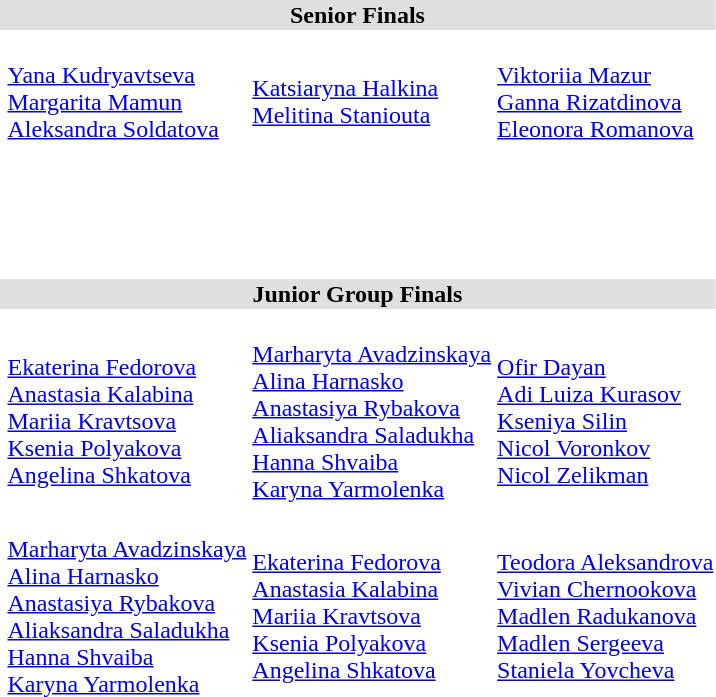<table>
<tr bgcolor="DFDFDF">
<td colspan="4" align="center"><strong>Senior Finals</strong></td>
</tr>
<tr>
<th scope=row style="text-align:left"><br></th>
<td> <br> <a href='#'>Yana Kudryavtseva</a> <br> <a href='#'>Margarita Mamun</a> <br> <a href='#'>Aleksandra Soldatova</a></td>
<td> <br> <a href='#'>Katsiaryna Halkina</a> <br> <a href='#'>Melitina Staniouta</a></td>
<td> <br> <a href='#'>Viktoriia Mazur</a> <br> <a href='#'>Ganna Rizatdinova</a> <br> <a href='#'>Eleonora Romanova</a></td>
</tr>
<tr>
<th scope=row style="text-align:left"><br></th>
<td></td>
<td></td>
<td></td>
</tr>
<tr>
<th scope=row style="text-align:left"><br></th>
<td></td>
<td></td>
<td></td>
</tr>
<tr>
<th scope=row style="text-align:left"><br></th>
<td></td>
<td></td>
<td> <br> </td>
</tr>
<tr>
<th scope=row style="text-align:left"><br></th>
<td></td>
<td></td>
<td></td>
</tr>
<tr bgcolor="DFDFDF">
<td colspan="4" align="center"><strong>Junior Group Finals</strong></td>
</tr>
<tr>
<th scope=row style="text-align:left"><br></th>
<td> <br> <a href='#'>Ekaterina Fedorova</a> <br> <a href='#'>Anastasia Kalabina</a> <br> <a href='#'>Mariia Kravtsova</a> <br> <a href='#'>Ksenia Polyakova</a> <br> <a href='#'>Angelina Shkatova</a></td>
<td> <br> <a href='#'>Marharyta Avadzinskaya</a> <br> <a href='#'>Alina Harnasko</a> <br> <a href='#'>Anastasiya Rybakova</a> <br> <a href='#'>Aliaksandra Saladukha</a> <br> <a href='#'>Hanna Shvaiba</a> <br> <a href='#'>Karyna Yarmolenka</a></td>
<td> <br> <a href='#'>Ofir Dayan</a> <br> <a href='#'>Adi Luiza Kurasov</a> <br> <a href='#'>Kseniya Silin</a> <br> <a href='#'>Nicol Voronkov</a> <br> <a href='#'>Nicol Zelikman</a></td>
</tr>
<tr>
<th scope=row style="text-align:left"><br></th>
<td> <br> <a href='#'>Marharyta Avadzinskaya</a> <br> <a href='#'>Alina Harnasko</a> <br> <a href='#'>Anastasiya Rybakova</a> <br> <a href='#'>Aliaksandra Saladukha</a> <br> <a href='#'>Hanna Shvaiba</a> <br> <a href='#'>Karyna Yarmolenka</a></td>
<td> <br> <a href='#'>Ekaterina Fedorova</a> <br> <a href='#'>Anastasia Kalabina</a> <br> <a href='#'>Mariia Kravtsova</a> <br> <a href='#'>Ksenia Polyakova</a> <br> <a href='#'>Angelina Shkatova</a></td>
<td> <br> <a href='#'>Teodora Aleksandrova</a> <br> <a href='#'>Vivian Chernookova</a> <br> <a href='#'>Madlen Radukanova</a> <br> <a href='#'>Madlen Sergeeva</a> <br> <a href='#'>Staniela Yovcheva</a></td>
</tr>
</table>
